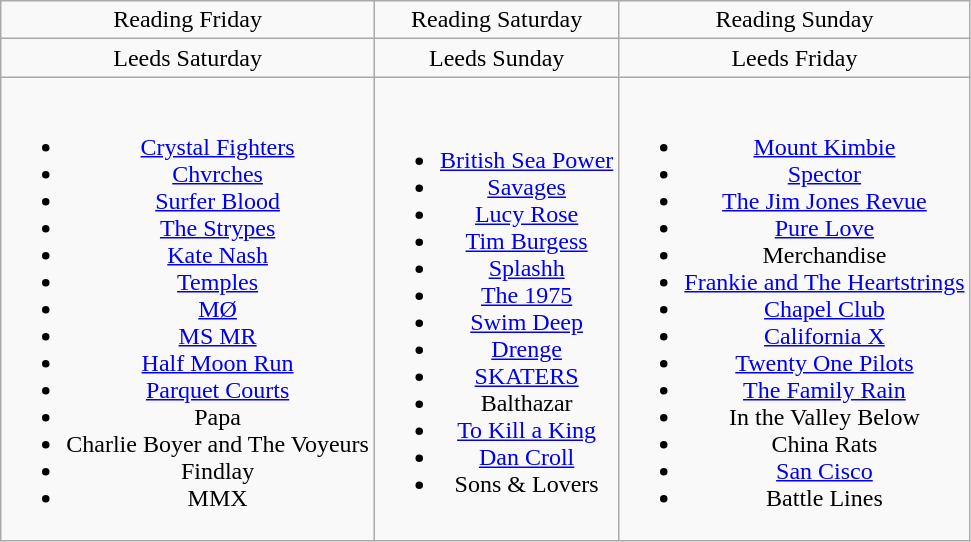<table class="wikitable" style="text-align:center;">
<tr>
<td>Reading Friday</td>
<td>Reading Saturday</td>
<td>Reading Sunday</td>
</tr>
<tr>
<td>Leeds Saturday</td>
<td>Leeds Sunday</td>
<td>Leeds Friday</td>
</tr>
<tr>
<td><br><ul><li><a href='#'>Crystal Fighters</a></li><li><a href='#'>Chvrches</a></li><li><a href='#'>Surfer Blood</a></li><li><a href='#'>The Strypes</a></li><li><a href='#'>Kate Nash</a></li><li><a href='#'>Temples</a></li><li><a href='#'>MØ</a></li><li><a href='#'>MS MR</a></li><li><a href='#'>Half Moon Run</a></li><li><a href='#'>Parquet Courts</a></li><li>Papa</li><li>Charlie Boyer and The Voyeurs</li><li>Findlay</li><li>MMX</li></ul></td>
<td><br><ul><li><a href='#'>British Sea Power</a></li><li><a href='#'>Savages</a></li><li><a href='#'>Lucy Rose</a></li><li><a href='#'>Tim Burgess</a></li><li><a href='#'>Splashh</a></li><li><a href='#'>The 1975</a></li><li><a href='#'>Swim Deep</a></li><li><a href='#'>Drenge</a></li><li><a href='#'>SKATERS</a></li><li>Balthazar</li><li><a href='#'>To Kill a King</a></li><li><a href='#'>Dan Croll</a></li><li>Sons & Lovers</li></ul></td>
<td><br><ul><li><a href='#'>Mount Kimbie</a></li><li><a href='#'>Spector</a></li><li><a href='#'>The Jim Jones Revue</a></li><li><a href='#'>Pure Love</a></li><li>Merchandise</li><li><a href='#'>Frankie and The Heartstrings</a></li><li><a href='#'>Chapel Club</a></li><li><a href='#'>California X</a></li><li><a href='#'>Twenty One Pilots</a></li><li><a href='#'>The Family Rain</a></li><li>In the Valley Below</li><li>China Rats</li><li><a href='#'>San Cisco</a></li><li>Battle Lines</li></ul></td>
</tr>
</table>
